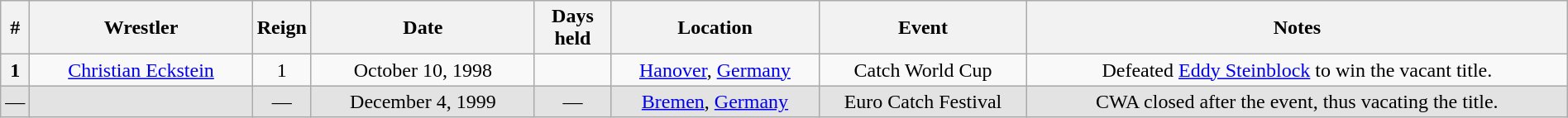<table class="wikitable sortable" width=100% style="text-align: center">
<tr>
<th width=0 data-sort-type="number">#</th>
<th style="width:15%">Wrestler</th>
<th style="width:0%">Reign</th>
<th style="width:15%">Date</th>
<th style="width:5%">Days held</th>
<th style="width:14%">Location</th>
<th style="width:14%">Event</th>
<th style="width:56%" class="unsortable">Notes</th>
</tr>
<tr>
<th>1</th>
<td><a href='#'>Christian Eckstein</a></td>
<td>1</td>
<td>October 10, 1998</td>
<td></td>
<td><a href='#'>Hanover</a>, <a href='#'>Germany</a></td>
<td>Catch World Cup</td>
<td>Defeated <a href='#'>Eddy Steinblock</a> to win the vacant title.</td>
</tr>
<tr style="background-color:#e3e3e3">
<td>—</td>
<td></td>
<td>—</td>
<td>December 4, 1999</td>
<td>—</td>
<td><a href='#'>Bremen</a>, <a href='#'>Germany</a></td>
<td>Euro Catch Festival</td>
<td>CWA closed after the event, thus vacating the title.</td>
</tr>
</table>
